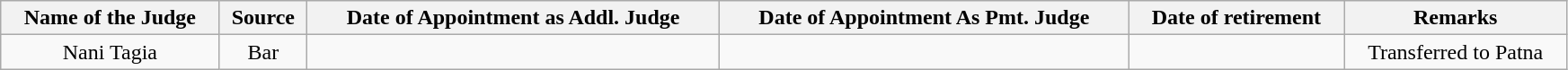<table class="wikitable static-row-numbers static-row-header" style="text-align:center" width="92%">
<tr>
<th>Name of the Judge</th>
<th>Source</th>
<th>Date of Appointment as Addl. Judge</th>
<th>Date of Appointment As Pmt. Judge</th>
<th>Date of retirement</th>
<th>Remarks</th>
</tr>
<tr>
<td>Nani Tagia</td>
<td>Bar</td>
<td></td>
<td></td>
<td></td>
<td>Transferred to Patna</td>
</tr>
</table>
